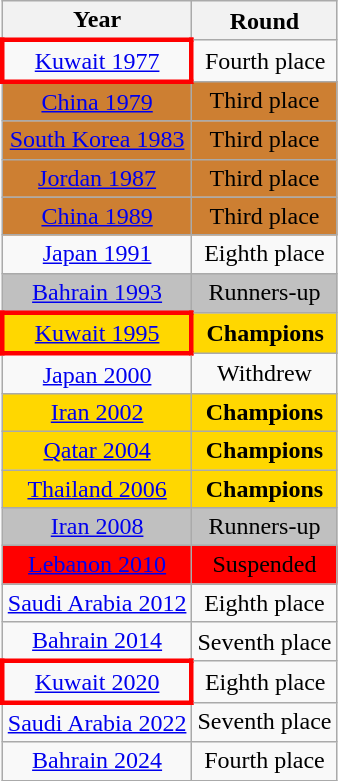<table class=wikitable style="text-align: center;">
<tr>
<th>Year</th>
<th>Round</th>
</tr>
<tr>
<td style="border: 3px solid red"><a href='#'>Kuwait 1977</a></td>
<td>Fourth place</td>
</tr>
<tr bgcolor=CD7F32>
<td><a href='#'>China 1979</a></td>
<td>Third place</td>
</tr>
<tr bgcolor=CD7F32>
<td><a href='#'>South Korea 1983</a></td>
<td>Third place</td>
</tr>
<tr bgcolor=CD7F32>
<td><a href='#'>Jordan 1987</a></td>
<td>Third place</td>
</tr>
<tr bgcolor=CD7F32>
<td><a href='#'>China 1989</a></td>
<td>Third place</td>
</tr>
<tr>
<td><a href='#'>Japan 1991</a></td>
<td>Eighth place</td>
</tr>
<tr bgcolor=silver>
<td><a href='#'>Bahrain 1993</a></td>
<td>Runners-up</td>
</tr>
<tr bgcolor=gold>
<td style="border: 3px solid red"><a href='#'>Kuwait 1995</a></td>
<td><strong>Champions</strong></td>
</tr>
<tr>
<td><a href='#'>Japan 2000</a></td>
<td>Withdrew</td>
</tr>
<tr bgcolor=gold>
<td><a href='#'>Iran 2002</a></td>
<td><strong>Champions</strong></td>
</tr>
<tr bgcolor=gold>
<td><a href='#'>Qatar 2004</a></td>
<td><strong>Champions</strong></td>
</tr>
<tr bgcolor=gold>
<td><a href='#'>Thailand 2006</a></td>
<td><strong>Champions</strong></td>
</tr>
<tr bgcolor=silver>
<td><a href='#'>Iran 2008</a></td>
<td>Runners-up</td>
</tr>
<tr bgcolor=red>
<td><a href='#'>Lebanon 2010</a></td>
<td>Suspended</td>
</tr>
<tr>
<td><a href='#'>Saudi Arabia 2012</a></td>
<td>Eighth place</td>
</tr>
<tr>
<td><a href='#'>Bahrain 2014</a></td>
<td>Seventh place</td>
</tr>
<tr>
<td style="border: 3px solid red"><a href='#'>Kuwait 2020</a></td>
<td>Eighth place</td>
</tr>
<tr>
<td><a href='#'>Saudi Arabia 2022</a></td>
<td>Seventh place</td>
</tr>
<tr>
<td><a href='#'>Bahrain 2024</a></td>
<td>Fourth place</td>
</tr>
</table>
